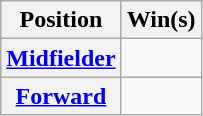<table class="wikitable plainrowheaders sortable">
<tr>
<th scope="col">Position</th>
<th scope="col">Win(s)</th>
</tr>
<tr>
<th scope="row"><a href='#'>Midfielder</a></th>
<td align="center"></td>
</tr>
<tr>
<th scope="row"><a href='#'>Forward</a></th>
<td align="center"></td>
</tr>
</table>
